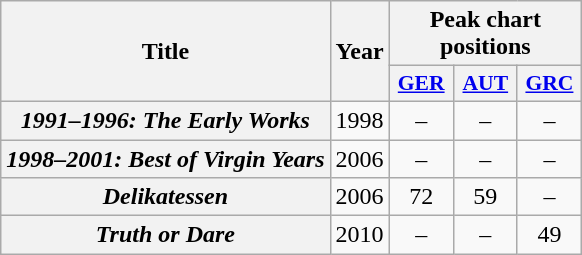<table class="wikitable plainrowheaders" style="text-align:center;">
<tr>
<th rowspan="2">Title</th>
<th rowspan="2">Year</th>
<th colspan="3">Peak chart positions</th>
</tr>
<tr>
<th scope="col" style="width:2.5em;font-size:90%;"><a href='#'>GER</a><br></th>
<th scope="col" style="width:2.5em;font-size:90%;"><a href='#'>AUT</a><br></th>
<th scope="col" style="width:2.5em;font-size:90%;"><a href='#'>GRC</a></th>
</tr>
<tr>
<th scope="row"><em>1991–1996: The Early Works</em></th>
<td>1998</td>
<td>–</td>
<td>–</td>
<td>–</td>
</tr>
<tr>
<th scope="row"><em>1998–2001: Best of Virgin Years</em></th>
<td>2006</td>
<td>–</td>
<td>–</td>
<td>–</td>
</tr>
<tr>
<th scope="row"><em>Delikatessen</em></th>
<td>2006</td>
<td>72</td>
<td>59</td>
<td>–</td>
</tr>
<tr>
<th scope="row"><em>Truth or Dare</em></th>
<td>2010</td>
<td>–</td>
<td>–</td>
<td>49</td>
</tr>
</table>
